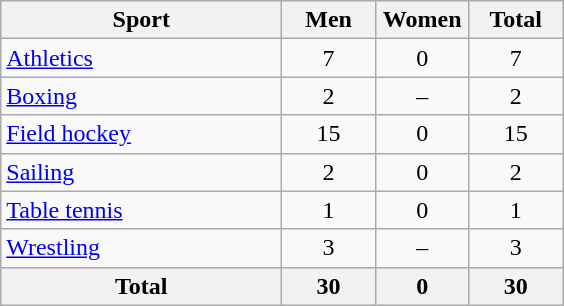<table class="wikitable sortable" style="text-align:center;">
<tr>
<th width=180>Sport</th>
<th width=55>Men</th>
<th width=55>Women</th>
<th width=55>Total</th>
</tr>
<tr>
<td align=left><a href='#'>Athletics</a></td>
<td>7</td>
<td>0</td>
<td>7</td>
</tr>
<tr>
<td align=left><a href='#'>Boxing</a></td>
<td>2</td>
<td>–</td>
<td>2</td>
</tr>
<tr>
<td align=left><a href='#'>Field hockey</a></td>
<td>15</td>
<td>0</td>
<td>15</td>
</tr>
<tr>
<td align=left><a href='#'>Sailing</a></td>
<td>2</td>
<td>0</td>
<td>2</td>
</tr>
<tr>
<td align=left><a href='#'>Table tennis</a></td>
<td>1</td>
<td>0</td>
<td>1</td>
</tr>
<tr>
<td align=left><a href='#'>Wrestling</a></td>
<td>3</td>
<td>–</td>
<td>3</td>
</tr>
<tr>
<th>Total</th>
<th>30</th>
<th>0</th>
<th>30</th>
</tr>
</table>
